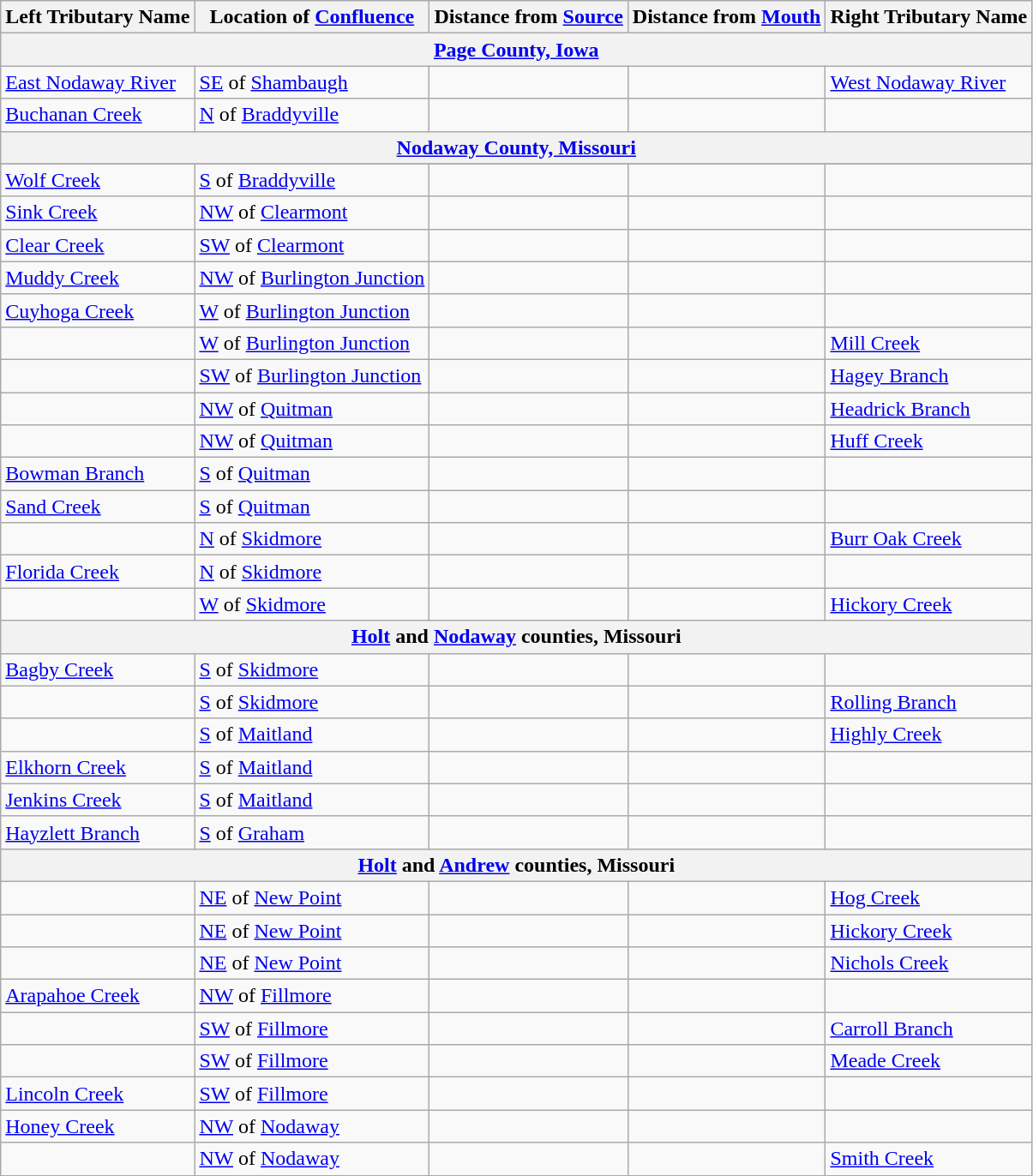<table class=wikitable>
<tr>
<th>Left Tributary Name</th>
<th>Location of <a href='#'>Confluence</a></th>
<th>Distance from <a href='#'> Source</a></th>
<th>Distance from <a href='#'> Mouth</a></th>
<th>Right Tributary Name</th>
</tr>
<tr>
<th colspan=5><a href='#'>Page County, Iowa</a></th>
</tr>
<tr>
<td><a href='#'>East Nodaway River</a></td>
<td><a href='#'> SE</a> of <a href='#'> Shambaugh</a></td>
<td></td>
<td></td>
<td><a href='#'>West Nodaway River</a></td>
</tr>
<tr>
<td><a href='#'> Buchanan Creek</a></td>
<td><a href='#'> N</a> of <a href='#'> Braddyville</a></td>
<td></td>
<td></td>
<td></td>
</tr>
<tr>
<th colspan=5><a href='#'>Nodaway County, Missouri</a></th>
</tr>
<tr>
</tr>
<tr>
<td><a href='#'> Wolf Creek</a></td>
<td><a href='#'> S</a> of <a href='#'> Braddyville</a></td>
<td></td>
<td></td>
<td></td>
</tr>
<tr>
<td><a href='#'>Sink Creek</a></td>
<td><a href='#'> NW</a> of <a href='#'> Clearmont</a></td>
<td></td>
<td></td>
<td></td>
</tr>
<tr>
<td><a href='#'> Clear Creek</a></td>
<td><a href='#'> SW</a> of <a href='#'> Clearmont</a></td>
<td></td>
<td></td>
<td></td>
</tr>
<tr>
<td><a href='#'> Muddy Creek</a></td>
<td><a href='#'> NW</a> of <a href='#'> Burlington Junction</a></td>
<td></td>
<td></td>
<td></td>
</tr>
<tr>
<td><a href='#'>Cuyhoga Creek</a></td>
<td><a href='#'> W</a> of <a href='#'> Burlington Junction</a></td>
<td></td>
<td></td>
<td></td>
</tr>
<tr>
<td></td>
<td><a href='#'> W</a> of <a href='#'> Burlington Junction</a></td>
<td></td>
<td></td>
<td><a href='#'> Mill Creek</a></td>
</tr>
<tr>
<td></td>
<td><a href='#'> SW</a> of <a href='#'> Burlington Junction</a></td>
<td></td>
<td></td>
<td><a href='#'> Hagey Branch</a></td>
</tr>
<tr>
<td></td>
<td><a href='#'> NW</a> of <a href='#'> Quitman</a></td>
<td></td>
<td></td>
<td><a href='#'> Headrick Branch</a></td>
</tr>
<tr>
<td></td>
<td><a href='#'> NW</a> of <a href='#'> Quitman</a></td>
<td></td>
<td></td>
<td><a href='#'> Huff Creek</a></td>
</tr>
<tr>
<td><a href='#'> Bowman Branch</a></td>
<td><a href='#'> S</a> of <a href='#'> Quitman</a></td>
<td></td>
<td></td>
<td></td>
</tr>
<tr>
<td><a href='#'> Sand Creek</a></td>
<td><a href='#'> S</a> of <a href='#'> Quitman</a></td>
<td></td>
<td></td>
<td></td>
</tr>
<tr>
<td></td>
<td><a href='#'> N</a> of <a href='#'> Skidmore</a></td>
<td></td>
<td></td>
<td><a href='#'> Burr Oak Creek</a></td>
</tr>
<tr>
<td><a href='#'>Florida Creek</a></td>
<td><a href='#'> N</a> of <a href='#'> Skidmore</a></td>
<td></td>
<td></td>
<td></td>
</tr>
<tr>
<td></td>
<td><a href='#'> W</a> of <a href='#'> Skidmore</a></td>
<td></td>
<td></td>
<td><a href='#'> Hickory Creek</a></td>
</tr>
<tr>
<th colspan=5><a href='#'> Holt</a> and <a href='#'> Nodaway</a> counties, Missouri</th>
</tr>
<tr>
<td><a href='#'> Bagby Creek</a></td>
<td><a href='#'> S</a> of <a href='#'> Skidmore</a></td>
<td></td>
<td></td>
<td></td>
</tr>
<tr>
<td></td>
<td><a href='#'> S</a> of <a href='#'> Skidmore</a></td>
<td></td>
<td></td>
<td><a href='#'> Rolling Branch</a></td>
</tr>
<tr>
<td></td>
<td><a href='#'> S</a> of <a href='#'> Maitland</a></td>
<td></td>
<td></td>
<td><a href='#'>Highly Creek</a></td>
</tr>
<tr>
<td><a href='#'> Elkhorn Creek</a></td>
<td><a href='#'> S</a> of <a href='#'> Maitland</a></td>
<td></td>
<td></td>
<td></td>
</tr>
<tr>
<td><a href='#'> Jenkins Creek</a></td>
<td><a href='#'> S</a> of <a href='#'> Maitland</a></td>
<td></td>
<td></td>
<td></td>
</tr>
<tr>
<td><a href='#'> Hayzlett Branch</a></td>
<td><a href='#'> S</a> of <a href='#'> Graham</a></td>
<td></td>
<td></td>
<td></td>
</tr>
<tr>
<th colspan=5><a href='#'> Holt</a> and <a href='#'> Andrew</a> counties, Missouri</th>
</tr>
<tr>
<td></td>
<td><a href='#'> NE</a> of <a href='#'> New Point</a></td>
<td></td>
<td></td>
<td><a href='#'> Hog Creek</a></td>
</tr>
<tr>
<td></td>
<td><a href='#'> NE</a> of <a href='#'> New Point</a></td>
<td></td>
<td></td>
<td><a href='#'> Hickory Creek</a></td>
</tr>
<tr>
<td></td>
<td><a href='#'> NE</a> of <a href='#'> New Point</a></td>
<td></td>
<td></td>
<td><a href='#'> Nichols Creek</a></td>
</tr>
<tr>
<td><a href='#'>Arapahoe Creek</a></td>
<td><a href='#'> NW</a> of <a href='#'> Fillmore</a></td>
<td></td>
<td></td>
<td></td>
</tr>
<tr>
<td></td>
<td><a href='#'> SW</a> of <a href='#'> Fillmore</a></td>
<td></td>
<td></td>
<td><a href='#'> Carroll Branch</a></td>
</tr>
<tr>
<td></td>
<td><a href='#'> SW</a> of <a href='#'> Fillmore</a></td>
<td></td>
<td></td>
<td><a href='#'> Meade Creek</a></td>
</tr>
<tr>
<td><a href='#'> Lincoln Creek</a></td>
<td><a href='#'> SW</a> of <a href='#'> Fillmore</a></td>
<td></td>
<td></td>
<td></td>
</tr>
<tr>
<td><a href='#'> Honey Creek</a></td>
<td><a href='#'> NW</a> of <a href='#'> Nodaway</a></td>
<td></td>
<td></td>
<td></td>
</tr>
<tr>
<td></td>
<td><a href='#'> NW</a> of <a href='#'> Nodaway</a></td>
<td></td>
<td></td>
<td><a href='#'> Smith Creek</a></td>
</tr>
</table>
